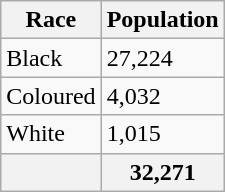<table class="wikitable sortable">
<tr>
<th>Race</th>
<th>Population</th>
</tr>
<tr>
<td>Black</td>
<td>27,224</td>
</tr>
<tr>
<td>Coloured</td>
<td>4,032</td>
</tr>
<tr>
<td>White</td>
<td>1,015</td>
</tr>
<tr>
<th></th>
<th>32,271</th>
</tr>
</table>
